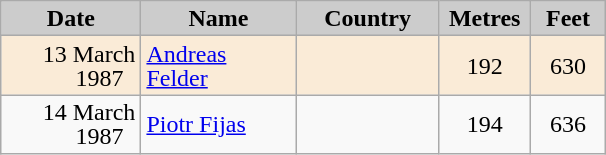<table class="wikitable sortable" style="text-align:left; line-height:16px; width:32%;">
<tr>
<th style="background-color: #ccc;" width="140">Date</th>
<th style="background-color: #ccc;" width="148">Name</th>
<th style="background-color: #ccc;" width="125">Country</th>
<th style="background-color: #ccc;" width="60">Metres</th>
<th style="background-color: #ccc;" width="60">Feet</th>
</tr>
<tr bgcolor=#FAEBD7>
<td align=right>13 March 1987  </td>
<td><a href='#'>Andreas Felder</a></td>
<td></td>
<td align=center>192</td>
<td align=center>630</td>
</tr>
<tr>
<td align=right>14 March 1987  </td>
<td><a href='#'>Piotr Fijas</a></td>
<td></td>
<td align=center>194</td>
<td align=center>636</td>
</tr>
</table>
